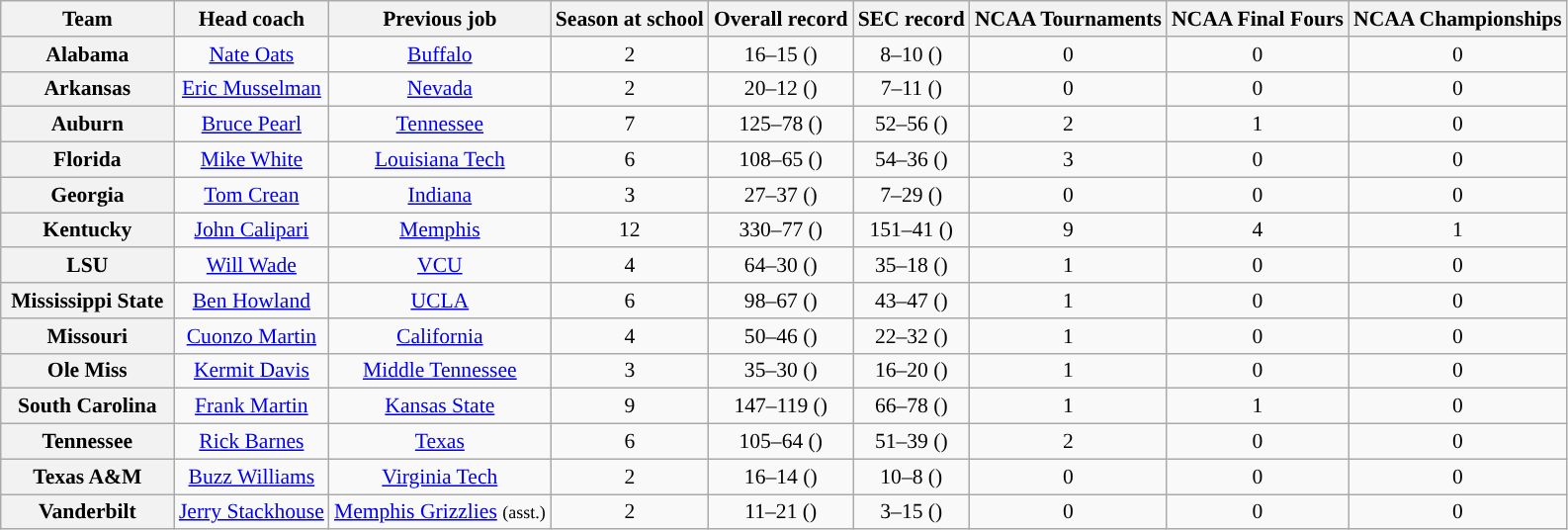<table class="wikitable sortable" style="text-align: center;font-size:90%;">
<tr>
<th width="110">Team</th>
<th>Head coach</th>
<th>Previous job</th>
<th>Season at school</th>
<th>Overall record</th>
<th>SEC record</th>
<th>NCAA Tournaments</th>
<th>NCAA Final Fours</th>
<th>NCAA Championships</th>
</tr>
<tr>
<th>Alabama</th>
<td><a href='#'>Nate Oats</a></td>
<td><a href='#'>Buffalo</a></td>
<td>2</td>
<td>16–15 ()</td>
<td>8–10 ()</td>
<td>0</td>
<td>0</td>
<td>0</td>
</tr>
<tr>
<th>Arkansas</th>
<td><a href='#'>Eric Musselman</a></td>
<td><a href='#'>Nevada</a></td>
<td>2</td>
<td>20–12 ()</td>
<td>7–11 ()</td>
<td>0</td>
<td>0</td>
<td>0</td>
</tr>
<tr>
<th>Auburn</th>
<td><a href='#'>Bruce Pearl</a></td>
<td><a href='#'>Tennessee</a></td>
<td>7</td>
<td>125–78 ()</td>
<td>52–56 ()</td>
<td>2</td>
<td>1</td>
<td>0</td>
</tr>
<tr>
<th>Florida</th>
<td><a href='#'>Mike White</a></td>
<td><a href='#'>Louisiana Tech</a></td>
<td>6</td>
<td>108–65 ()</td>
<td>54–36 ()</td>
<td>3</td>
<td>0</td>
<td>0</td>
</tr>
<tr>
<th>Georgia</th>
<td><a href='#'>Tom Crean</a></td>
<td><a href='#'>Indiana</a></td>
<td>3</td>
<td>27–37 ()</td>
<td>7–29 ()</td>
<td>0</td>
<td>0</td>
<td>0</td>
</tr>
<tr>
<th>Kentucky</th>
<td><a href='#'>John Calipari</a></td>
<td><a href='#'>Memphis</a></td>
<td>12</td>
<td>330–77 ()</td>
<td>151–41 ()</td>
<td>9</td>
<td>4</td>
<td>1</td>
</tr>
<tr>
<th>LSU</th>
<td><a href='#'>Will Wade</a></td>
<td><a href='#'>VCU</a></td>
<td>4</td>
<td>64–30 ()</td>
<td>35–18 ()</td>
<td>1</td>
<td>0</td>
<td>0</td>
</tr>
<tr>
<th>Mississippi State</th>
<td><a href='#'>Ben Howland</a></td>
<td><a href='#'>UCLA</a></td>
<td>6</td>
<td>98–67 ()</td>
<td>43–47 ()</td>
<td>1</td>
<td>0</td>
<td>0</td>
</tr>
<tr>
<th>Missouri</th>
<td><a href='#'>Cuonzo Martin</a></td>
<td><a href='#'>California</a></td>
<td>4</td>
<td>50–46 ()</td>
<td>22–32 ()</td>
<td>1</td>
<td>0</td>
<td>0</td>
</tr>
<tr>
<th>Ole Miss</th>
<td><a href='#'>Kermit Davis</a></td>
<td><a href='#'>Middle Tennessee</a></td>
<td>3</td>
<td>35–30 ()</td>
<td>16–20 ()</td>
<td>1</td>
<td>0</td>
<td>0</td>
</tr>
<tr>
<th>South Carolina</th>
<td><a href='#'>Frank Martin</a></td>
<td><a href='#'>Kansas State</a></td>
<td>9</td>
<td>147–119 ()</td>
<td>66–78 ()</td>
<td>1</td>
<td>1</td>
<td>0</td>
</tr>
<tr>
<th>Tennessee</th>
<td><a href='#'>Rick Barnes</a></td>
<td><a href='#'>Texas</a></td>
<td>6</td>
<td>105–64 ()</td>
<td>51–39 ()</td>
<td>2</td>
<td>0</td>
<td>0</td>
</tr>
<tr>
<th>Texas A&M</th>
<td><a href='#'>Buzz Williams</a></td>
<td><a href='#'>Virginia Tech</a></td>
<td>2</td>
<td>16–14 ()</td>
<td>10–8 ()</td>
<td>0</td>
<td>0</td>
<td>0</td>
</tr>
<tr>
<th>Vanderbilt</th>
<td><a href='#'>Jerry Stackhouse</a></td>
<td><a href='#'>Memphis Grizzlies</a> <small>(asst.)</small></td>
<td>2</td>
<td>11–21 ()</td>
<td>3–15 ()</td>
<td>0</td>
<td>0</td>
<td>0</td>
</tr>
</table>
